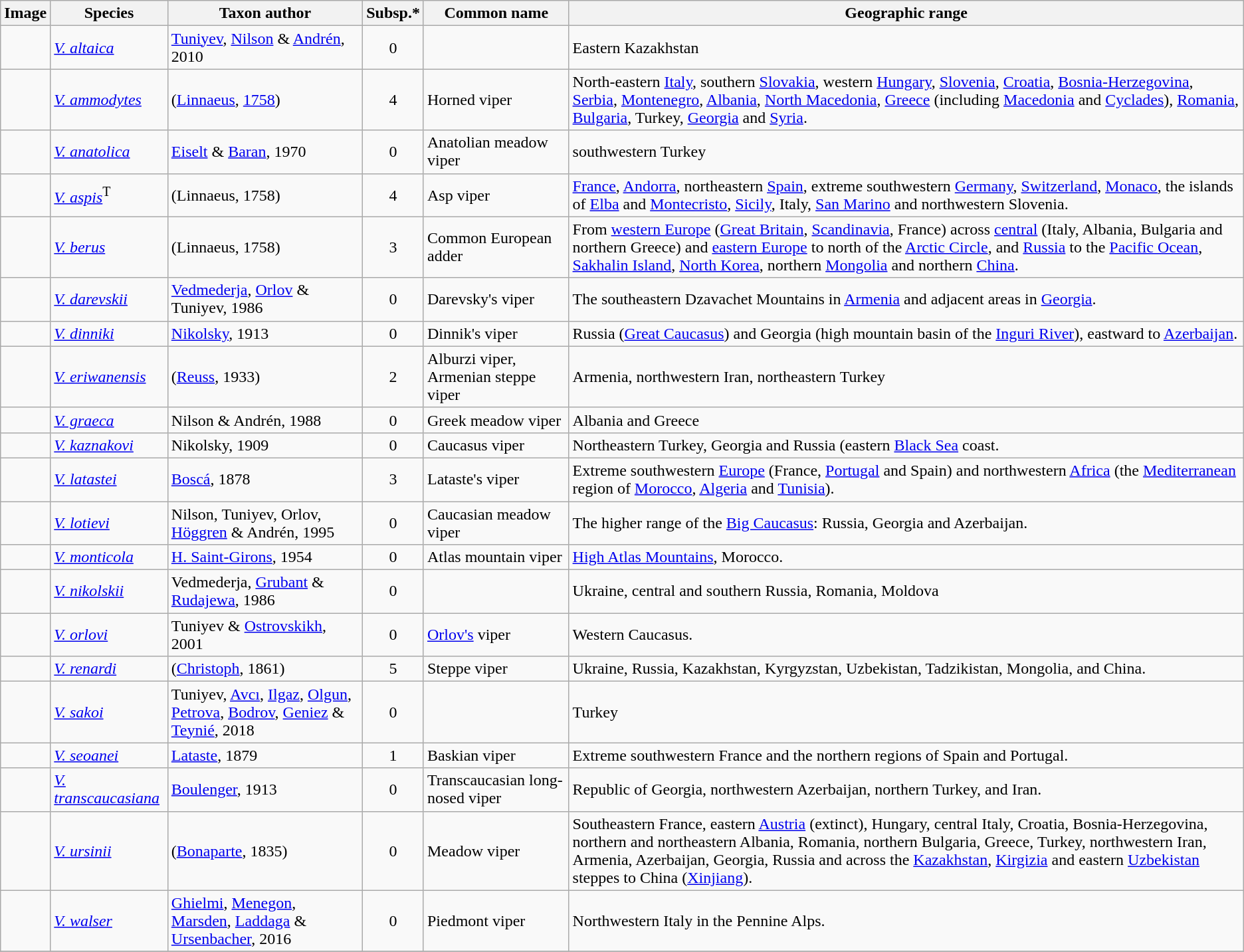<table class="wikitable">
<tr>
<th>Image</th>
<th>Species</th>
<th>Taxon author</th>
<th>Subsp.*</th>
<th>Common name</th>
<th>Geographic range</th>
</tr>
<tr>
<td></td>
<td><em><a href='#'>V. altaica</a></em></td>
<td><a href='#'>Tuniyev</a>, <a href='#'>Nilson</a> & <a href='#'>Andrén</a>, 2010</td>
<td align="center">0</td>
<td></td>
<td>Eastern Kazakhstan</td>
</tr>
<tr>
<td></td>
<td><em><a href='#'>V. ammodytes</a></em></td>
<td>(<a href='#'>Linnaeus</a>, <a href='#'>1758</a>)</td>
<td align="center">4</td>
<td>Horned viper</td>
<td>North-eastern <a href='#'>Italy</a>, southern <a href='#'>Slovakia</a>, western <a href='#'>Hungary</a>, <a href='#'>Slovenia</a>, <a href='#'>Croatia</a>, <a href='#'>Bosnia-Herzegovina</a>, <a href='#'>Serbia</a>, <a href='#'>Montenegro</a>, <a href='#'>Albania</a>, <a href='#'>North Macedonia</a>, <a href='#'>Greece</a> (including <a href='#'>Macedonia</a> and <a href='#'>Cyclades</a>), <a href='#'>Romania</a>, <a href='#'>Bulgaria</a>, Turkey, <a href='#'>Georgia</a> and <a href='#'>Syria</a>.</td>
</tr>
<tr>
<td></td>
<td><em><a href='#'>V. anatolica</a></em></td>
<td><a href='#'>Eiselt</a> & <a href='#'>Baran</a>, 1970</td>
<td align="center">0</td>
<td>Anatolian meadow viper</td>
<td>southwestern Turkey</td>
</tr>
<tr>
<td></td>
<td><em><a href='#'>V. aspis</a></em><span><sup>T</sup></span></td>
<td>(Linnaeus, 1758)</td>
<td align="center">4</td>
<td>Asp viper</td>
<td><a href='#'>France</a>, <a href='#'>Andorra</a>, northeastern <a href='#'>Spain</a>, extreme southwestern <a href='#'>Germany</a>, <a href='#'>Switzerland</a>, <a href='#'>Monaco</a>, the islands of <a href='#'>Elba</a> and <a href='#'>Montecristo</a>, <a href='#'>Sicily</a>, Italy, <a href='#'>San Marino</a> and northwestern Slovenia.</td>
</tr>
<tr>
<td></td>
<td><em><a href='#'>V. berus</a></em></td>
<td>(Linnaeus, 1758)</td>
<td align="center">3</td>
<td>Common European adder</td>
<td>From <a href='#'>western Europe</a> (<a href='#'>Great Britain</a>, <a href='#'>Scandinavia</a>, France) across <a href='#'>central</a> (Italy, Albania, Bulgaria and northern Greece) and <a href='#'>eastern Europe</a> to north of the <a href='#'>Arctic Circle</a>, and <a href='#'>Russia</a> to the <a href='#'>Pacific Ocean</a>, <a href='#'>Sakhalin Island</a>, <a href='#'>North Korea</a>, northern <a href='#'>Mongolia</a> and northern <a href='#'>China</a>.</td>
</tr>
<tr>
<td></td>
<td><em><a href='#'>V. darevskii</a></em></td>
<td><a href='#'>Vedmederja</a>, <a href='#'>Orlov</a> & Tuniyev, 1986</td>
<td align="center">0</td>
<td>Darevsky's viper</td>
<td>The southeastern Dzavachet Mountains in <a href='#'>Armenia</a> and adjacent areas in <a href='#'>Georgia</a>.</td>
</tr>
<tr>
<td></td>
<td><em><a href='#'>V. dinniki</a></em></td>
<td><a href='#'>Nikolsky</a>, 1913</td>
<td align="center">0</td>
<td>Dinnik's viper</td>
<td>Russia (<a href='#'>Great Caucasus</a>) and Georgia (high mountain basin of the <a href='#'>Inguri River</a>), eastward to <a href='#'>Azerbaijan</a>.</td>
</tr>
<tr>
<td></td>
<td><em><a href='#'>V. eriwanensis</a></em></td>
<td>(<a href='#'>Reuss</a>, 1933)</td>
<td align="center">2</td>
<td>Alburzi viper, Armenian steppe viper</td>
<td>Armenia, northwestern Iran, northeastern Turkey</td>
</tr>
<tr>
<td></td>
<td><em><a href='#'>V. graeca</a></em></td>
<td>Nilson & Andrén, 1988</td>
<td align="center">0</td>
<td>Greek meadow viper</td>
<td>Albania and Greece</td>
</tr>
<tr>
<td></td>
<td><em><a href='#'>V. kaznakovi</a></em></td>
<td>Nikolsky, 1909</td>
<td align="center">0</td>
<td>Caucasus viper</td>
<td>Northeastern Turkey, Georgia and Russia (eastern <a href='#'>Black Sea</a> coast.</td>
</tr>
<tr>
<td></td>
<td><em><a href='#'>V. latastei</a></em></td>
<td><a href='#'>Boscá</a>, 1878</td>
<td align="center">3</td>
<td>Lataste's viper</td>
<td>Extreme southwestern <a href='#'>Europe</a> (France, <a href='#'>Portugal</a> and Spain) and northwestern <a href='#'>Africa</a> (the <a href='#'>Mediterranean</a> region of <a href='#'>Morocco</a>, <a href='#'>Algeria</a> and <a href='#'>Tunisia</a>).</td>
</tr>
<tr>
<td></td>
<td><em><a href='#'>V. lotievi</a></em></td>
<td>Nilson, Tuniyev, Orlov, <a href='#'>Höggren</a> & Andrén, 1995</td>
<td align="center">0</td>
<td>Caucasian meadow viper</td>
<td>The higher range of the <a href='#'>Big Caucasus</a>: Russia, Georgia and Azerbaijan.</td>
</tr>
<tr>
<td></td>
<td><em><a href='#'>V. monticola</a></em></td>
<td><a href='#'>H. Saint-Girons</a>, 1954</td>
<td align="center">0</td>
<td>Atlas mountain viper</td>
<td><a href='#'>High Atlas Mountains</a>, Morocco.</td>
</tr>
<tr>
<td></td>
<td><em><a href='#'>V. nikolskii</a></em></td>
<td>Vedmederja, <a href='#'>Grubant</a> & <a href='#'>Rudajewa</a>, 1986</td>
<td align="center">0</td>
<td></td>
<td>Ukraine, central and southern Russia, Romania, Moldova</td>
</tr>
<tr>
<td></td>
<td><em><a href='#'>V. orlovi</a></em> </td>
<td>Tuniyev & <a href='#'>Ostrovskikh</a>, 2001</td>
<td align="center">0</td>
<td><a href='#'>Orlov's</a> viper</td>
<td>Western Caucasus.</td>
</tr>
<tr>
<td></td>
<td><em><a href='#'>V. renardi</a></em></td>
<td>(<a href='#'>Christoph</a>, 1861)</td>
<td align="center">5</td>
<td>Steppe viper</td>
<td>Ukraine, Russia, Kazakhstan, Kyrgyzstan, Uzbekistan, Tadzikistan, Mongolia, and China.</td>
</tr>
<tr>
<td></td>
<td><em><a href='#'>V. sakoi</a></em></td>
<td>Tuniyev, <a href='#'>Avcı</a>, <a href='#'>Ilgaz</a>, <a href='#'>Olgun</a>, <a href='#'>Petrova</a>, <a href='#'>Bodrov</a>, <a href='#'>Geniez</a> & <a href='#'>Teynié</a>, 2018</td>
<td align="center">0</td>
<td></td>
<td>Turkey</td>
</tr>
<tr>
<td></td>
<td><em><a href='#'>V. seoanei</a></em></td>
<td><a href='#'>Lataste</a>, 1879</td>
<td align="center">1</td>
<td>Baskian viper</td>
<td>Extreme southwestern France and the northern regions of Spain and Portugal.</td>
</tr>
<tr>
<td></td>
<td><em><a href='#'>V. transcaucasiana</a></em></td>
<td><a href='#'>Boulenger</a>, 1913</td>
<td align="center">0</td>
<td>Transcaucasian long-nosed viper</td>
<td>Republic of Georgia, northwestern Azerbaijan, northern Turkey, and Iran.</td>
</tr>
<tr>
<td></td>
<td><em><a href='#'>V. ursinii</a></em></td>
<td>(<a href='#'>Bonaparte</a>, 1835)</td>
<td align="center">0</td>
<td>Meadow viper</td>
<td>Southeastern France, eastern <a href='#'>Austria</a> (extinct), Hungary, central Italy, Croatia, Bosnia-Herzegovina, northern and northeastern Albania, Romania, northern Bulgaria, Greece, Turkey, northwestern Iran, Armenia, Azerbaijan, Georgia, Russia and across the <a href='#'>Kazakhstan</a>, <a href='#'>Kirgizia</a> and eastern <a href='#'>Uzbekistan</a> steppes to China (<a href='#'>Xinjiang</a>).</td>
</tr>
<tr>
<td></td>
<td><em><a href='#'>V. walser</a></em></td>
<td><a href='#'>Ghielmi</a>, <a href='#'>Menegon</a>, <a href='#'>Marsden</a>, <a href='#'>Laddaga</a> & <a href='#'>Ursenbacher</a>, 2016</td>
<td align="center">0</td>
<td>Piedmont viper</td>
<td>Northwestern Italy in the Pennine Alps.</td>
</tr>
<tr>
</tr>
</table>
